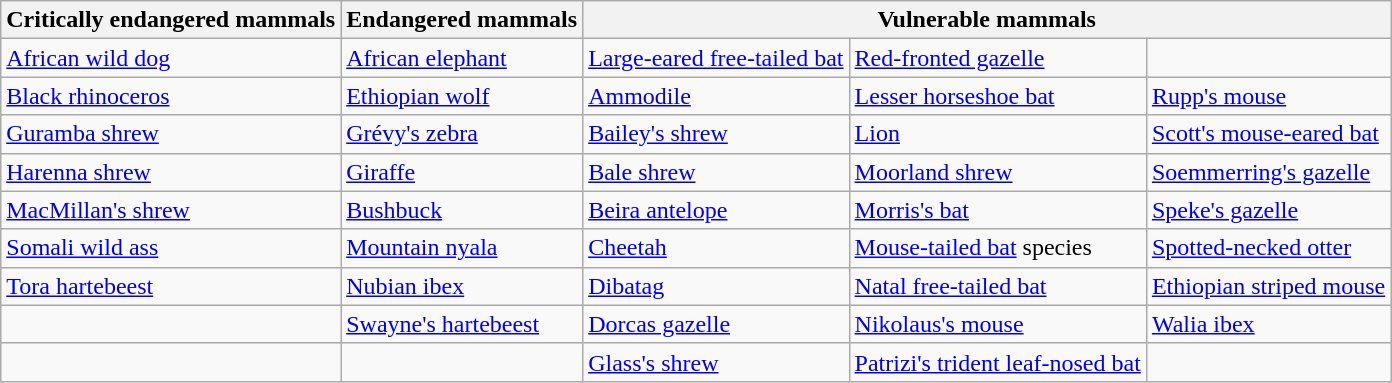<table class="wikitable">
<tr>
<th>Critically endangered mammals</th>
<th>Endangered mammals</th>
<th colspan="3">Vulnerable mammals</th>
</tr>
<tr>
<td><a href='#'>African wild dog</a></td>
<td><a href='#'>African elephant</a></td>
<td><a href='#'>Large-eared free-tailed bat</a></td>
<td><a href='#'>Red-fronted gazelle</a></td>
<td></td>
</tr>
<tr>
<td><a href='#'>Black rhinoceros</a></td>
<td><a href='#'>Ethiopian wolf</a></td>
<td><a href='#'>Ammodile</a></td>
<td><a href='#'>Lesser horseshoe bat</a></td>
<td><a href='#'>Rupp's mouse</a></td>
</tr>
<tr>
<td><a href='#'>Guramba shrew</a></td>
<td><a href='#'>Grévy's zebra</a></td>
<td><a href='#'>Bailey's shrew</a></td>
<td><a href='#'>Lion</a></td>
<td><a href='#'>Scott's mouse-eared bat</a></td>
</tr>
<tr>
<td><a href='#'>Harenna shrew</a></td>
<td><a href='#'>Giraffe</a></td>
<td><a href='#'>Bale shrew</a></td>
<td><a href='#'>Moorland shrew</a></td>
<td><a href='#'>Soemmerring's gazelle</a></td>
</tr>
<tr>
<td><a href='#'>MacMillan's shrew</a></td>
<td><a href='#'>Bushbuck</a></td>
<td><a href='#'>Beira antelope</a></td>
<td><a href='#'>Morris's bat</a></td>
<td><a href='#'>Speke's gazelle</a></td>
</tr>
<tr>
<td><a href='#'>Somali wild ass</a></td>
<td><a href='#'>Mountain nyala</a></td>
<td><a href='#'>Cheetah</a></td>
<td><a href='#'>Mouse-tailed bat</a> species</td>
<td><a href='#'>Spotted-necked otter</a></td>
</tr>
<tr>
<td><a href='#'>Tora hartebeest</a></td>
<td><a href='#'>Nubian ibex</a></td>
<td><a href='#'>Dibatag</a></td>
<td><a href='#'>Natal free-tailed bat</a></td>
<td><a href='#'>Ethiopian striped mouse</a></td>
</tr>
<tr>
<td></td>
<td><a href='#'>Swayne's hartebeest</a></td>
<td><a href='#'>Dorcas gazelle</a></td>
<td><a href='#'>Nikolaus's mouse</a></td>
<td><a href='#'>Walia ibex</a></td>
</tr>
<tr>
<td></td>
<td></td>
<td><a href='#'>Glass's shrew</a></td>
<td><a href='#'>Patrizi's trident leaf-nosed bat</a></td>
<td></td>
</tr>
</table>
